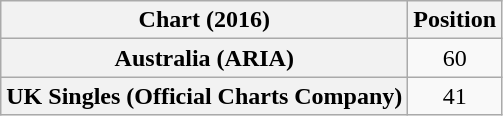<table class="wikitable plainrowheaders" style="text-align:center">
<tr>
<th scope="col">Chart (2016)</th>
<th scope="col">Position</th>
</tr>
<tr>
<th scope="row">Australia (ARIA)</th>
<td>60</td>
</tr>
<tr>
<th scope="row">UK Singles (Official Charts Company)</th>
<td>41</td>
</tr>
</table>
